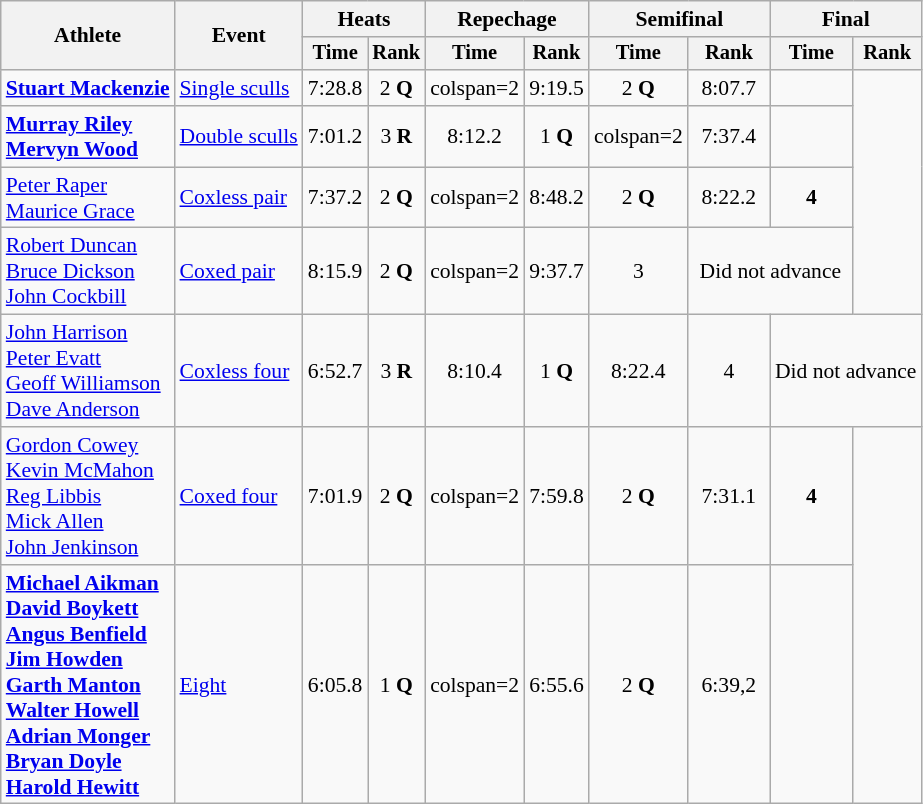<table class="wikitable" style="font-size:90%">
<tr>
<th rowspan="2">Athlete</th>
<th rowspan="2">Event</th>
<th colspan="2">Heats</th>
<th colspan="2">Repechage</th>
<th colspan="2">Semifinal</th>
<th colspan="2">Final</th>
</tr>
<tr style="font-size:95%">
<th>Time</th>
<th>Rank</th>
<th>Time</th>
<th>Rank</th>
<th>Time</th>
<th>Rank</th>
<th>Time</th>
<th>Rank</th>
</tr>
<tr align=center>
<td align=left><strong><a href='#'>Stuart Mackenzie</a></strong></td>
<td align=left><a href='#'>Single sculls</a></td>
<td>7:28.8</td>
<td>2 <strong>Q</strong></td>
<td>colspan=2 </td>
<td>9:19.5</td>
<td>2 <strong>Q</strong></td>
<td>8:07.7</td>
<td></td>
</tr>
<tr align=center>
<td align=left><strong><a href='#'>Murray Riley</a><br><a href='#'>Mervyn Wood</a></strong></td>
<td align=left><a href='#'>Double sculls</a></td>
<td>7:01.2</td>
<td>3 <strong>R</strong></td>
<td>8:12.2</td>
<td>1 <strong>Q</strong></td>
<td>colspan=2 </td>
<td>7:37.4</td>
<td></td>
</tr>
<tr align=center>
<td align=left><a href='#'>Peter Raper</a><br><a href='#'>Maurice Grace</a></td>
<td align=left><a href='#'>Coxless pair</a></td>
<td>7:37.2</td>
<td>2 <strong>Q</strong></td>
<td>colspan=2 </td>
<td>8:48.2</td>
<td>2 <strong>Q</strong></td>
<td>8:22.2</td>
<td><strong>4</strong></td>
</tr>
<tr align=center>
<td align=left><a href='#'>Robert Duncan</a><br><a href='#'>Bruce Dickson</a><br><a href='#'>John Cockbill</a></td>
<td align=left><a href='#'>Coxed pair</a></td>
<td>8:15.9</td>
<td>2 <strong>Q</strong></td>
<td>colspan=2 </td>
<td>9:37.7</td>
<td>3</td>
<td colspan=2>Did not advance</td>
</tr>
<tr align=center>
<td align=left><a href='#'>John Harrison</a><br><a href='#'>Peter Evatt</a><br><a href='#'>Geoff Williamson</a><br><a href='#'>Dave Anderson</a></td>
<td align=left><a href='#'>Coxless four</a></td>
<td>6:52.7</td>
<td>3 <strong>R</strong></td>
<td>8:10.4</td>
<td>1 <strong>Q</strong></td>
<td>8:22.4</td>
<td>4</td>
<td colspan=2>Did not advance</td>
</tr>
<tr align=center>
<td align=left><a href='#'>Gordon Cowey</a><br><a href='#'>Kevin McMahon</a><br><a href='#'>Reg Libbis</a><br><a href='#'>Mick Allen</a><br><a href='#'>John Jenkinson</a></td>
<td align=left><a href='#'>Coxed four</a></td>
<td>7:01.9</td>
<td>2 <strong>Q</strong></td>
<td>colspan=2 </td>
<td>7:59.8</td>
<td>2 <strong>Q</strong></td>
<td>7:31.1</td>
<td><strong>4</strong></td>
</tr>
<tr align=center>
<td align=left><strong><a href='#'>Michael Aikman</a><br><a href='#'>David Boykett</a><br><a href='#'>Angus Benfield</a><br><a href='#'>Jim Howden</a><br><a href='#'>Garth Manton</a><br><a href='#'>Walter Howell</a><br><a href='#'>Adrian Monger</a><br><a href='#'>Bryan Doyle</a><br><a href='#'>Harold Hewitt</a></strong></td>
<td align=left><a href='#'>Eight</a></td>
<td>6:05.8</td>
<td>1 <strong>Q</strong></td>
<td>colspan=2 </td>
<td>6:55.6</td>
<td>2 <strong>Q</strong></td>
<td>6:39,2</td>
<td></td>
</tr>
</table>
